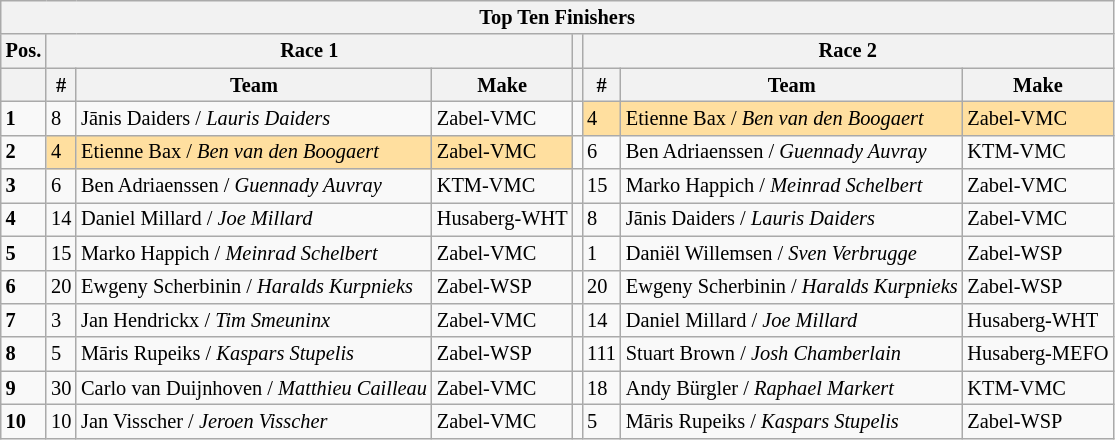<table class="wikitable" style="font-size: 85%;">
<tr>
<th colspan=8>Top Ten Finishers</th>
</tr>
<tr>
<th>Pos.</th>
<th colspan=3>Race 1</th>
<th></th>
<th colspan=3>Race 2</th>
</tr>
<tr>
<th></th>
<th>#</th>
<th>Team</th>
<th>Make</th>
<th></th>
<th>#</th>
<th>Team</th>
<th>Make</th>
</tr>
<tr>
<td><strong>1</strong></td>
<td>8</td>
<td> Jānis Daiders / <em>Lauris Daiders</em></td>
<td>Zabel-VMC</td>
<td></td>
<td style="background:#ffdf9f;">4</td>
<td style="background:#ffdf9f;"> Etienne Bax / <em>Ben van den Boogaert</em></td>
<td style="background:#ffdf9f;">Zabel-VMC</td>
</tr>
<tr>
<td><strong>2</strong></td>
<td style="background:#ffdf9f;">4</td>
<td style="background:#ffdf9f;"> Etienne Bax / <em>Ben van den Boogaert</em></td>
<td style="background:#ffdf9f;">Zabel-VMC</td>
<td></td>
<td>6</td>
<td> Ben Adriaenssen / <em>Guennady Auvray</em></td>
<td>KTM-VMC</td>
</tr>
<tr>
<td><strong>3</strong></td>
<td>6</td>
<td> Ben Adriaenssen / <em>Guennady Auvray</em></td>
<td>KTM-VMC</td>
<td></td>
<td>15</td>
<td> Marko Happich / <em>Meinrad Schelbert</em></td>
<td>Zabel-VMC</td>
</tr>
<tr>
<td><strong>4</strong></td>
<td>14</td>
<td> Daniel Millard / <em>Joe Millard</em></td>
<td>Husaberg-WHT</td>
<td></td>
<td>8</td>
<td> Jānis Daiders / <em>Lauris Daiders</em></td>
<td>Zabel-VMC</td>
</tr>
<tr>
<td><strong>5</strong></td>
<td>15</td>
<td> Marko Happich / <em>Meinrad Schelbert</em></td>
<td>Zabel-VMC</td>
<td></td>
<td>1</td>
<td> Daniël Willemsen / <em>Sven Verbrugge</em></td>
<td>Zabel-WSP</td>
</tr>
<tr>
<td><strong>6</strong></td>
<td>20</td>
<td> Ewgeny Scherbinin / <em>Haralds Kurpnieks</em></td>
<td>Zabel-WSP</td>
<td></td>
<td>20</td>
<td> Ewgeny Scherbinin / <em>Haralds Kurpnieks</em></td>
<td>Zabel-WSP</td>
</tr>
<tr>
<td><strong>7</strong></td>
<td>3</td>
<td> Jan Hendrickx / <em>Tim Smeuninx</em></td>
<td>Zabel-VMC</td>
<td></td>
<td>14</td>
<td> Daniel Millard / <em>Joe Millard</em></td>
<td>Husaberg-WHT</td>
</tr>
<tr>
<td><strong>8</strong></td>
<td>5</td>
<td> Māris Rupeiks / <em>Kaspars Stupelis</em></td>
<td>Zabel-WSP</td>
<td></td>
<td>111</td>
<td> Stuart Brown / <em>Josh Chamberlain</em></td>
<td>Husaberg-MEFO</td>
</tr>
<tr>
<td><strong>9</strong></td>
<td>30</td>
<td> Carlo van Duijnhoven / <em>Matthieu Cailleau</em></td>
<td>Zabel-VMC</td>
<td></td>
<td>18</td>
<td> Andy Bürgler / <em>Raphael Markert</em></td>
<td>KTM-VMC</td>
</tr>
<tr>
<td><strong>10</strong></td>
<td>10</td>
<td> Jan Visscher / <em>Jeroen Visscher</em></td>
<td>Zabel-VMC</td>
<td></td>
<td>5</td>
<td> Māris Rupeiks / <em>Kaspars Stupelis</em></td>
<td>Zabel-WSP</td>
</tr>
</table>
